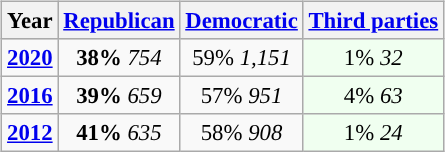<table class="wikitable" style="float:right; font-size:95%;">
<tr bgcolor=lightgrey>
<th>Year</th>
<th><a href='#'>Republican</a></th>
<th><a href='#'>Democratic</a></th>
<th><a href='#'>Third parties</a></th>
</tr>
<tr>
<td style="text-align:center; "><strong><a href='#'>2020</a></strong></td>
<td style="text-align:center; "><strong>38%</strong> <em>754</em></td>
<td style="text-align:center; ">59% <em>1,151</em></td>
<td style="text-align:center; background:honeyDew;">1% <em>32</em></td>
</tr>
<tr>
<td style="text-align:center; "><strong><a href='#'>2016</a></strong></td>
<td style="text-align:center; "><strong>39%</strong> <em>659</em></td>
<td style="text-align:center; ">57% <em>951</em></td>
<td style="text-align:center; background:honeyDew;">4% <em>63</em></td>
</tr>
<tr>
<td style="text-align:center; "><strong><a href='#'>2012</a></strong></td>
<td style="text-align:center; "><strong>41%</strong> <em>635</em></td>
<td style="text-align:center; ">58% <em>908</em></td>
<td style="text-align:center; background:honeyDew;">1% <em>24</em></td>
</tr>
</table>
